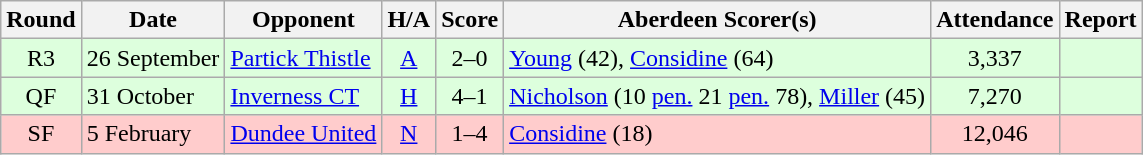<table class="wikitable" style="text-align:center">
<tr>
<th>Round</th>
<th>Date</th>
<th>Opponent</th>
<th>H/A</th>
<th>Score</th>
<th>Aberdeen Scorer(s)</th>
<th>Attendance</th>
<th>Report</th>
</tr>
<tr bgcolor=#ddffdd>
<td>R3</td>
<td align=left>26 September</td>
<td align=left><a href='#'>Partick Thistle</a></td>
<td><a href='#'>A</a></td>
<td>2–0</td>
<td align=left><a href='#'>Young</a> (42), <a href='#'>Considine</a> (64)</td>
<td>3,337</td>
<td></td>
</tr>
<tr bgcolor=#ddffdd>
<td>QF</td>
<td align=left>31 October</td>
<td align=left><a href='#'>Inverness CT</a></td>
<td><a href='#'>H</a></td>
<td>4–1</td>
<td align=left><a href='#'>Nicholson</a> (10 <a href='#'>pen.</a> 21 <a href='#'>pen.</a> 78), <a href='#'>Miller</a> (45)</td>
<td>7,270</td>
<td></td>
</tr>
<tr bgcolor=#FFCCCC>
<td>SF</td>
<td align=left>5 February</td>
<td align=left><a href='#'>Dundee United</a></td>
<td><a href='#'>N</a></td>
<td>1–4</td>
<td align=left><a href='#'>Considine</a> (18)</td>
<td>12,046</td>
<td></td>
</tr>
</table>
